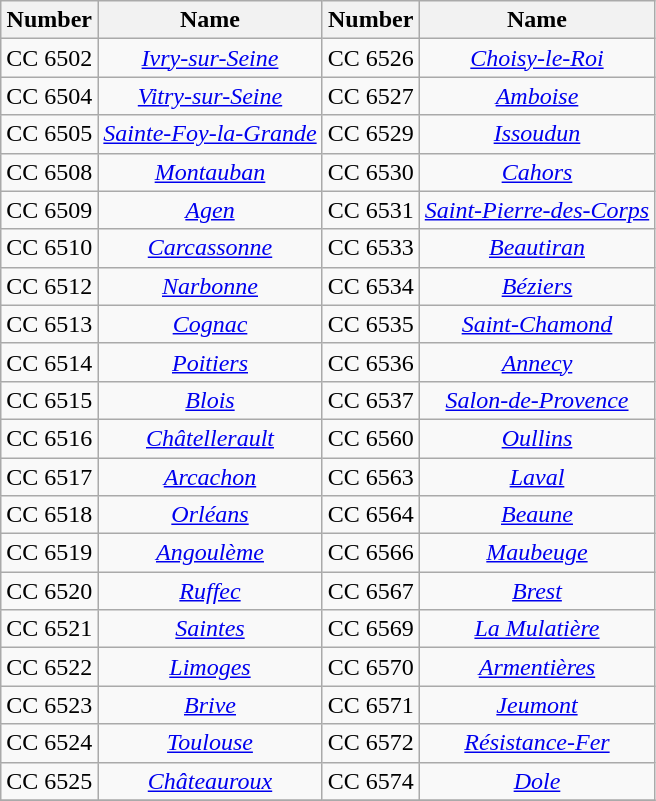<table class="wikitable" style="text-align:center;">
<tr>
<th>Number</th>
<th>Name</th>
<th>Number</th>
<th>Name</th>
</tr>
<tr>
<td>CC 6502</td>
<td><em><a href='#'>Ivry-sur-Seine</a></em></td>
<td>CC 6526</td>
<td><em><a href='#'>Choisy-le-Roi</a></em></td>
</tr>
<tr>
<td>CC 6504</td>
<td><em><a href='#'>Vitry-sur-Seine</a></em></td>
<td>CC 6527</td>
<td><em><a href='#'>Amboise</a></em></td>
</tr>
<tr>
<td>CC 6505</td>
<td><em><a href='#'>Sainte-Foy-la-Grande</a></em></td>
<td>CC 6529</td>
<td><em><a href='#'>Issoudun</a></em></td>
</tr>
<tr>
<td>CC 6508</td>
<td><em><a href='#'>Montauban</a></em></td>
<td>CC 6530</td>
<td><em><a href='#'>Cahors</a></em></td>
</tr>
<tr>
<td>CC 6509</td>
<td><em><a href='#'>Agen</a></em></td>
<td>CC 6531</td>
<td><em><a href='#'>Saint-Pierre-des-Corps</a></em></td>
</tr>
<tr>
<td>CC 6510</td>
<td><em><a href='#'>Carcassonne</a></em></td>
<td>CC 6533</td>
<td><em><a href='#'>Beautiran</a></em></td>
</tr>
<tr>
<td>CC 6512</td>
<td><em><a href='#'>Narbonne</a></em></td>
<td>CC 6534</td>
<td><em><a href='#'>Béziers</a></em></td>
</tr>
<tr>
<td>CC 6513</td>
<td><em><a href='#'>Cognac</a></em></td>
<td>CC 6535</td>
<td><em><a href='#'>Saint-Chamond</a></em></td>
</tr>
<tr>
<td>CC 6514</td>
<td><em><a href='#'>Poitiers</a></em></td>
<td>CC 6536</td>
<td><em><a href='#'>Annecy</a></em></td>
</tr>
<tr>
<td>CC 6515</td>
<td><em><a href='#'>Blois</a></em></td>
<td>CC 6537</td>
<td><em><a href='#'>Salon-de-Provence</a></em></td>
</tr>
<tr>
<td>CC 6516</td>
<td><em><a href='#'>Châtellerault</a></em></td>
<td>CC 6560</td>
<td><em><a href='#'>Oullins</a></em></td>
</tr>
<tr>
<td>CC 6517</td>
<td><em><a href='#'>Arcachon</a></em></td>
<td>CC 6563</td>
<td><em><a href='#'>Laval</a></em></td>
</tr>
<tr>
<td>CC 6518</td>
<td><em><a href='#'>Orléans</a></em></td>
<td>CC 6564</td>
<td><em><a href='#'>Beaune</a></em></td>
</tr>
<tr>
<td>CC 6519</td>
<td><em><a href='#'>Angoulème</a></em></td>
<td>CC 6566</td>
<td><em><a href='#'>Maubeuge</a></em></td>
</tr>
<tr>
<td>CC 6520</td>
<td><em><a href='#'>Ruffec</a></em></td>
<td>CC 6567</td>
<td><em><a href='#'>Brest</a></em></td>
</tr>
<tr>
<td>CC 6521</td>
<td><em><a href='#'>Saintes</a></em></td>
<td>CC 6569</td>
<td><em><a href='#'>La Mulatière</a></em></td>
</tr>
<tr>
<td>CC 6522</td>
<td><em><a href='#'>Limoges</a></em></td>
<td>CC 6570</td>
<td><em><a href='#'>Armentières</a></em></td>
</tr>
<tr>
<td>CC 6523</td>
<td><em><a href='#'>Brive</a></em></td>
<td>CC 6571</td>
<td><em><a href='#'>Jeumont</a></em></td>
</tr>
<tr>
<td>CC 6524</td>
<td><em><a href='#'>Toulouse</a></em></td>
<td>CC 6572</td>
<td><em><a href='#'>Résistance-Fer</a></em></td>
</tr>
<tr>
<td>CC 6525</td>
<td><em><a href='#'>Châteauroux</a></em></td>
<td>CC 6574</td>
<td><em><a href='#'>Dole</a></em></td>
</tr>
<tr>
</tr>
</table>
